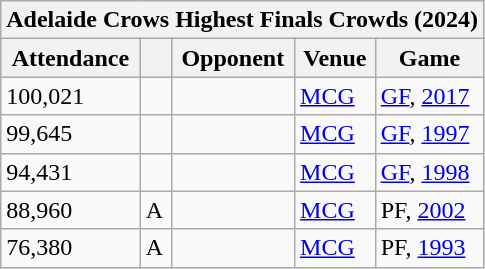<table class="wikitable sortable">
<tr>
<th colspan=5>Adelaide Crows Highest Finals Crowds (2024)</th>
</tr>
<tr>
<th>Attendance</th>
<th></th>
<th>Opponent</th>
<th>Venue</th>
<th>Game</th>
</tr>
<tr>
<td>100,021</td>
<td></td>
<td></td>
<td><a href='#'>MCG</a></td>
<td><a href='#'>GF</a>, <a href='#'>2017</a></td>
</tr>
<tr>
<td>99,645</td>
<td></td>
<td></td>
<td><a href='#'>MCG</a></td>
<td><a href='#'>GF</a>, <a href='#'>1997</a></td>
</tr>
<tr>
<td>94,431</td>
<td></td>
<td></td>
<td><a href='#'>MCG</a></td>
<td><a href='#'>GF</a>, <a href='#'>1998</a></td>
</tr>
<tr>
<td>88,960</td>
<td>A</td>
<td></td>
<td><a href='#'>MCG</a></td>
<td>PF, <a href='#'>2002</a></td>
</tr>
<tr>
<td>76,380</td>
<td>A</td>
<td></td>
<td><a href='#'>MCG</a></td>
<td>PF, <a href='#'>1993</a></td>
</tr>
</table>
